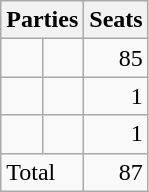<table class="wikitable" style="text-align:left;">
<tr>
<th colspan="2" style="text-align:left;">Parties</th>
<th>Seats</th>
</tr>
<tr>
<td></td>
<td></td>
<td style="text-align:right;">85</td>
</tr>
<tr>
<td></td>
<td></td>
<td style="text-align:right;">1</td>
</tr>
<tr>
<td></td>
<td></td>
<td style="text-align:right;">1</td>
</tr>
<tr>
<td colspan="2" style="text-align:left;">Total</td>
<td style="text-align:right;">87</td>
</tr>
</table>
